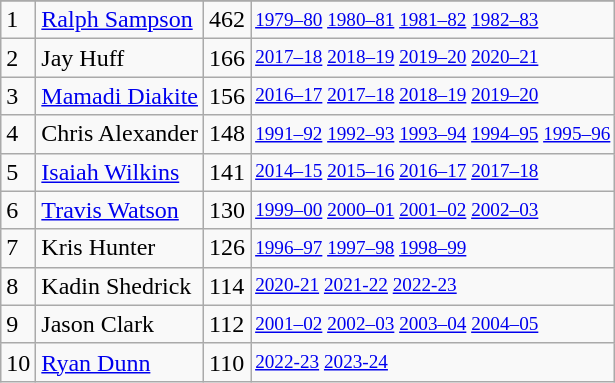<table class="wikitable">
<tr>
</tr>
<tr>
<td>1</td>
<td><a href='#'>Ralph Sampson</a></td>
<td>462</td>
<td style="font-size:80%;"><a href='#'>1979–80</a> <a href='#'>1980–81</a> <a href='#'>1981–82</a> <a href='#'>1982–83</a></td>
</tr>
<tr>
<td>2</td>
<td>Jay Huff</td>
<td>166</td>
<td style="font-size:80%;"><a href='#'>2017–18</a> <a href='#'>2018–19</a> <a href='#'>2019–20</a> <a href='#'>2020–21</a></td>
</tr>
<tr>
<td>3</td>
<td><a href='#'>Mamadi Diakite</a></td>
<td>156</td>
<td style="font-size:80%;"><a href='#'>2016–17</a> <a href='#'>2017–18</a> <a href='#'>2018–19</a> <a href='#'>2019–20</a></td>
</tr>
<tr>
<td>4</td>
<td>Chris Alexander</td>
<td>148</td>
<td style="font-size:80%;"><a href='#'>1991–92</a> <a href='#'>1992–93</a> <a href='#'>1993–94</a> <a href='#'>1994–95</a> <a href='#'>1995–96</a></td>
</tr>
<tr>
<td>5</td>
<td><a href='#'>Isaiah Wilkins</a></td>
<td>141</td>
<td style="font-size:80%;"><a href='#'>2014–15</a> <a href='#'>2015–16</a> <a href='#'>2016–17</a> <a href='#'>2017–18</a></td>
</tr>
<tr>
<td>6</td>
<td><a href='#'>Travis Watson</a></td>
<td>130</td>
<td style="font-size:80%;"><a href='#'>1999–00</a> <a href='#'>2000–01</a> <a href='#'>2001–02</a> <a href='#'>2002–03</a></td>
</tr>
<tr>
<td>7</td>
<td>Kris Hunter</td>
<td>126</td>
<td style="font-size:80%;"><a href='#'>1996–97</a> <a href='#'>1997–98</a> <a href='#'>1998–99</a></td>
</tr>
<tr>
<td>8</td>
<td>Kadin Shedrick</td>
<td>114</td>
<td style="font-size:80%;"><a href='#'>2020-21</a> <a href='#'>2021-22</a> <a href='#'>2022-23</a></td>
</tr>
<tr>
<td>9</td>
<td>Jason Clark</td>
<td>112</td>
<td style="font-size:80%;"><a href='#'>2001–02</a> <a href='#'>2002–03</a> <a href='#'>2003–04</a> <a href='#'>2004–05</a></td>
</tr>
<tr>
<td>10</td>
<td><a href='#'>Ryan Dunn</a></td>
<td>110</td>
<td style="font-size:80%;"><a href='#'>2022-23</a> <a href='#'>2023-24</a></td>
</tr>
</table>
